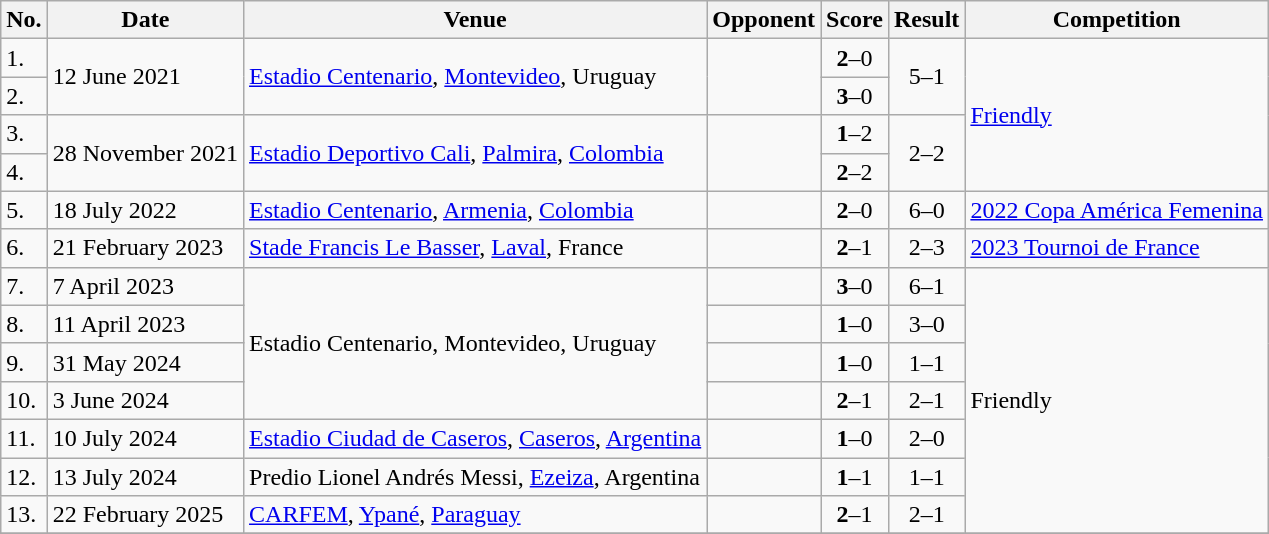<table class="wikitable">
<tr>
<th>No.</th>
<th>Date</th>
<th>Venue</th>
<th>Opponent</th>
<th>Score</th>
<th>Result</th>
<th>Competition</th>
</tr>
<tr>
<td>1.</td>
<td rowspan=2>12 June 2021</td>
<td rowspan=2><a href='#'>Estadio Centenario</a>, <a href='#'>Montevideo</a>, Uruguay</td>
<td rowspan=2></td>
<td align=center><strong>2</strong>–0</td>
<td rowspan=2 align=center>5–1</td>
<td rowspan=4><a href='#'>Friendly</a></td>
</tr>
<tr>
<td>2.</td>
<td align=center><strong>3</strong>–0</td>
</tr>
<tr>
<td>3.</td>
<td rowspan=2>28 November 2021</td>
<td rowspan=2><a href='#'>Estadio Deportivo Cali</a>, <a href='#'>Palmira</a>, <a href='#'>Colombia</a></td>
<td rowspan=2></td>
<td align=center><strong>1</strong>–2</td>
<td rowspan=2 align=center>2–2</td>
</tr>
<tr>
<td>4.</td>
<td align=center><strong>2</strong>–2</td>
</tr>
<tr>
<td>5.</td>
<td>18 July 2022</td>
<td><a href='#'>Estadio Centenario</a>, <a href='#'>Armenia</a>, <a href='#'>Colombia</a></td>
<td></td>
<td align=center><strong>2</strong>–0</td>
<td align=center>6–0</td>
<td><a href='#'>2022 Copa América Femenina</a></td>
</tr>
<tr>
<td>6.</td>
<td>21 February 2023</td>
<td><a href='#'>Stade Francis Le Basser</a>, <a href='#'>Laval</a>, France</td>
<td></td>
<td align=center><strong>2</strong>–1</td>
<td align=center>2–3</td>
<td><a href='#'>2023 Tournoi de France</a></td>
</tr>
<tr>
<td>7.</td>
<td>7 April 2023</td>
<td rowspan=4>Estadio Centenario, Montevideo, Uruguay</td>
<td></td>
<td align=center><strong>3</strong>–0</td>
<td align=center>6–1</td>
<td rowspan=7>Friendly</td>
</tr>
<tr>
<td>8.</td>
<td>11 April 2023</td>
<td></td>
<td align=center><strong>1</strong>–0</td>
<td align=center>3–0</td>
</tr>
<tr>
<td>9.</td>
<td>31 May 2024</td>
<td></td>
<td align=center><strong>1</strong>–0</td>
<td align=center>1–1</td>
</tr>
<tr>
<td>10.</td>
<td>3 June 2024</td>
<td></td>
<td align=center><strong>2</strong>–1</td>
<td align=center>2–1</td>
</tr>
<tr>
<td>11.</td>
<td>10 July 2024</td>
<td><a href='#'>Estadio Ciudad de Caseros</a>, <a href='#'>Caseros</a>, <a href='#'>Argentina</a></td>
<td></td>
<td align=center><strong>1</strong>–0</td>
<td align=center>2–0</td>
</tr>
<tr>
<td>12.</td>
<td>13 July 2024</td>
<td>Predio Lionel Andrés Messi, <a href='#'>Ezeiza</a>, Argentina</td>
<td></td>
<td align=center><strong>1</strong>–1</td>
<td align=center>1–1</td>
</tr>
<tr>
<td>13.</td>
<td>22 February 2025</td>
<td><a href='#'>CARFEM</a>, <a href='#'>Ypané</a>, <a href='#'>Paraguay</a></td>
<td></td>
<td align=center><strong>2</strong>–1</td>
<td align=center>2–1</td>
</tr>
<tr>
</tr>
</table>
